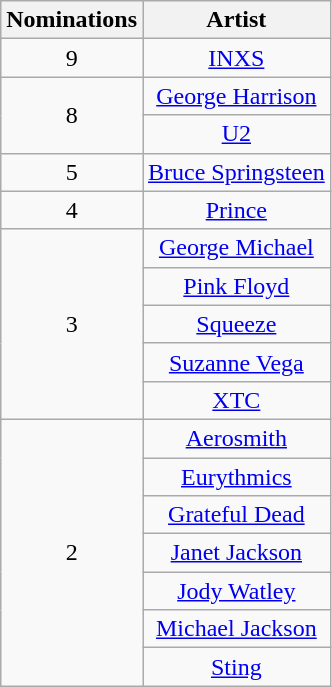<table class="wikitable" rowspan="2" style="text-align:center">
<tr>
<th scope="col" style="width:55px;">Nominations</th>
<th scope="col" style="text-align:center;">Artist</th>
</tr>
<tr>
<td style="text-align:center">9</td>
<td><a href='#'>INXS</a></td>
</tr>
<tr>
<td rowspan="2" style="text-align:center">8</td>
<td><a href='#'>George Harrison</a></td>
</tr>
<tr>
<td><a href='#'>U2</a></td>
</tr>
<tr>
<td style="text-align:center">5</td>
<td><a href='#'>Bruce Springsteen</a></td>
</tr>
<tr>
<td style="text-align:center">4</td>
<td><a href='#'>Prince</a></td>
</tr>
<tr>
<td rowspan="5" style="text-align:center">3</td>
<td><a href='#'>George Michael</a></td>
</tr>
<tr>
<td><a href='#'>Pink Floyd</a></td>
</tr>
<tr>
<td><a href='#'>Squeeze</a></td>
</tr>
<tr>
<td><a href='#'>Suzanne Vega</a></td>
</tr>
<tr>
<td><a href='#'>XTC</a></td>
</tr>
<tr>
<td rowspan="7" style="text-align:center">2</td>
<td><a href='#'>Aerosmith</a></td>
</tr>
<tr>
<td><a href='#'>Eurythmics</a></td>
</tr>
<tr>
<td><a href='#'>Grateful Dead</a></td>
</tr>
<tr>
<td><a href='#'>Janet Jackson</a></td>
</tr>
<tr>
<td><a href='#'>Jody Watley</a></td>
</tr>
<tr>
<td><a href='#'>Michael Jackson</a></td>
</tr>
<tr>
<td><a href='#'>Sting</a></td>
</tr>
</table>
